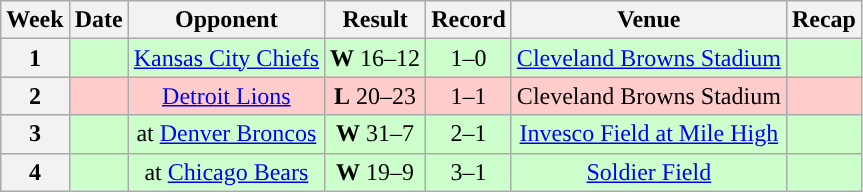<table class="wikitable" style="text-align:center">
<tr>
<th>Week</th>
<th>Date</th>
<th>Opponent</th>
<th>Result</th>
<th>Record</th>
<th>Venue</th>
<th>Recap</th>
</tr>
<tr style="background:#cfc">
<th>1</th>
<td></td>
<td><a href='#'>Kansas City Chiefs</a></td>
<td><strong>W</strong> 16–12</td>
<td>1–0</td>
<td><a href='#'>Cleveland Browns Stadium</a></td>
<td></td>
</tr>
<tr style="background:#fcc">
<th>2</th>
<td></td>
<td><a href='#'>Detroit Lions</a></td>
<td><strong>L</strong> 20–23</td>
<td>1–1</td>
<td>Cleveland Browns Stadium</td>
<td></td>
</tr>
<tr style="background:#cfc">
<th>3</th>
<td></td>
<td>at <a href='#'>Denver Broncos</a></td>
<td><strong>W</strong> 31–7</td>
<td>2–1</td>
<td><a href='#'>Invesco Field at Mile High</a></td>
<td></td>
</tr>
<tr style="background:#cfc">
<th>4</th>
<td></td>
<td>at <a href='#'>Chicago Bears</a></td>
<td><strong>W</strong> 19–9</td>
<td>3–1</td>
<td><a href='#'>Soldier Field</a></td>
<td></td>
</tr>
</table>
